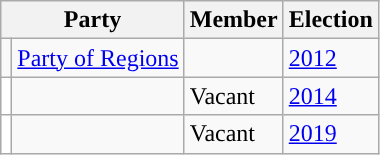<table class="wikitable">
<tr>
<th colspan="2">Party</th>
<th>Member</th>
<th>Election</th>
</tr>
<tr>
<td style="background-color: "></td>
<td><a href='#'>Party of Regions</a></td>
<td></td>
<td><a href='#'>2012</a></td>
</tr>
<tr>
<td style="background-color: white"></td>
<td></td>
<td>Vacant</td>
<td><a href='#'>2014</a></td>
</tr>
<tr>
<td style="background-color: white"></td>
<td></td>
<td>Vacant</td>
<td><a href='#'>2019</a></td>
</tr>
</table>
